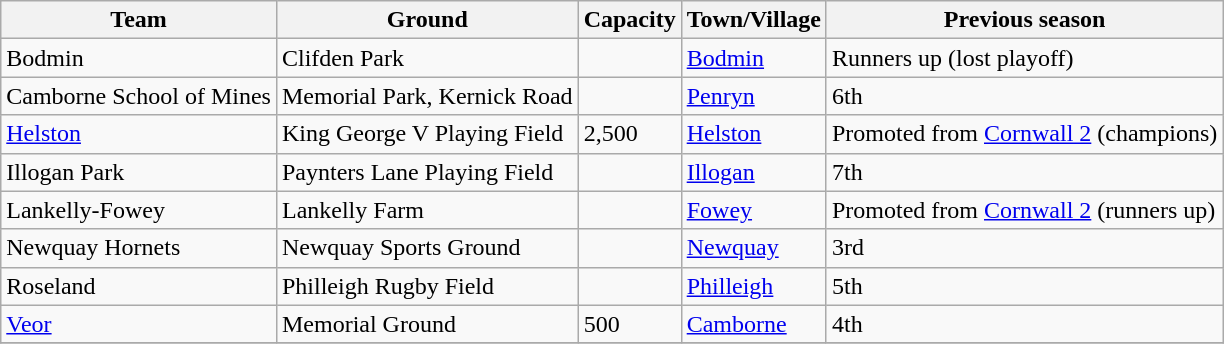<table class="wikitable sortable">
<tr>
<th>Team</th>
<th>Ground</th>
<th>Capacity</th>
<th>Town/Village</th>
<th>Previous season</th>
</tr>
<tr>
<td>Bodmin</td>
<td>Clifden Park</td>
<td></td>
<td><a href='#'>Bodmin</a></td>
<td>Runners up (lost playoff)</td>
</tr>
<tr>
<td>Camborne School of Mines</td>
<td>Memorial Park, Kernick Road</td>
<td></td>
<td><a href='#'>Penryn</a></td>
<td>6th</td>
</tr>
<tr>
<td><a href='#'>Helston</a></td>
<td>King George V Playing Field</td>
<td>2,500</td>
<td><a href='#'>Helston</a></td>
<td>Promoted from <a href='#'>Cornwall 2</a> (champions)</td>
</tr>
<tr>
<td>Illogan Park</td>
<td>Paynters Lane Playing Field</td>
<td></td>
<td><a href='#'>Illogan</a></td>
<td>7th</td>
</tr>
<tr>
<td>Lankelly-Fowey</td>
<td>Lankelly Farm</td>
<td></td>
<td><a href='#'>Fowey</a></td>
<td>Promoted from <a href='#'>Cornwall 2</a> (runners up)</td>
</tr>
<tr>
<td>Newquay Hornets</td>
<td>Newquay Sports Ground</td>
<td></td>
<td><a href='#'>Newquay</a></td>
<td>3rd</td>
</tr>
<tr>
<td>Roseland</td>
<td>Philleigh Rugby Field</td>
<td></td>
<td><a href='#'>Philleigh</a></td>
<td>5th</td>
</tr>
<tr>
<td><a href='#'>Veor</a></td>
<td>Memorial Ground</td>
<td>500</td>
<td><a href='#'>Camborne</a></td>
<td>4th</td>
</tr>
<tr>
</tr>
</table>
